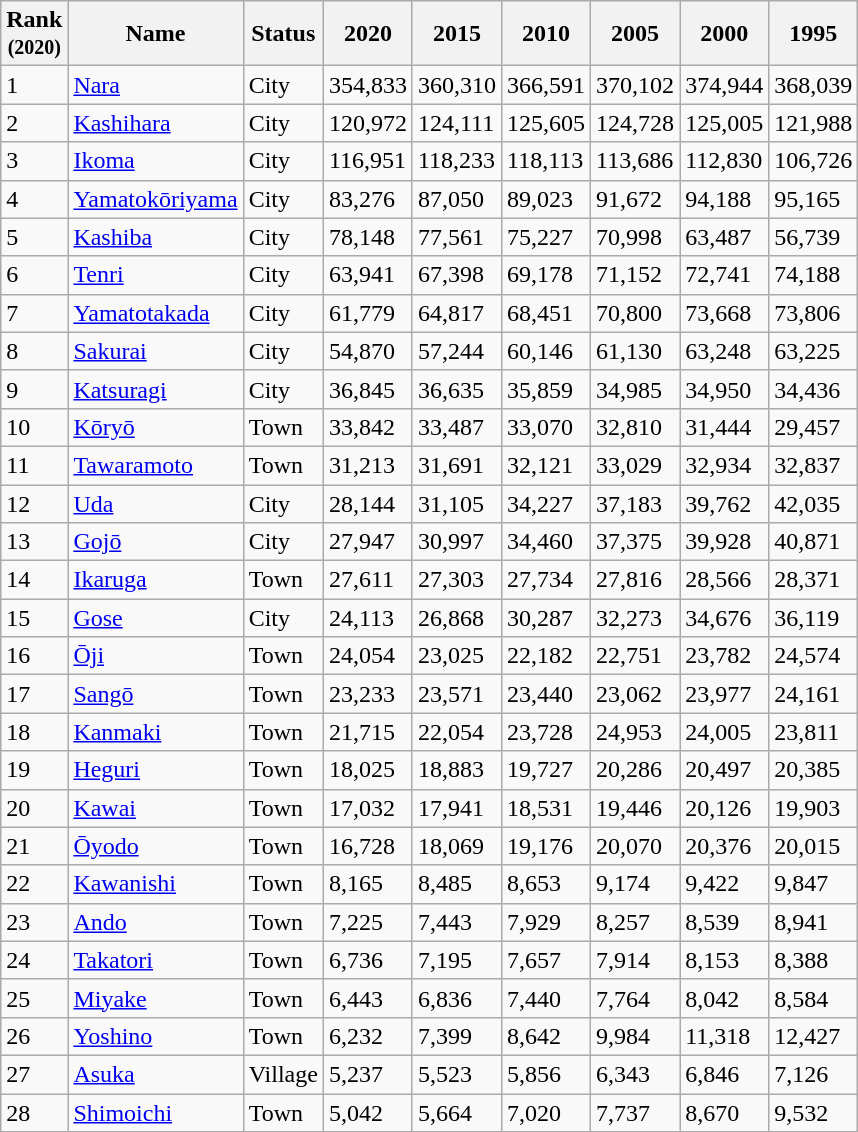<table class="wikitable sortable">
<tr>
<th>Rank<br><small>(2020)</small></th>
<th>Name</th>
<th>Status</th>
<th>2020</th>
<th>2015</th>
<th>2010</th>
<th>2005</th>
<th>2000</th>
<th>1995</th>
</tr>
<tr>
<td>1</td>
<td><a href='#'>Nara</a></td>
<td>City</td>
<td>354,833</td>
<td>360,310</td>
<td>366,591</td>
<td>370,102</td>
<td>374,944</td>
<td>368,039</td>
</tr>
<tr>
<td>2</td>
<td><a href='#'>Kashihara</a></td>
<td>City</td>
<td>120,972</td>
<td>124,111</td>
<td>125,605</td>
<td>124,728</td>
<td>125,005</td>
<td>121,988</td>
</tr>
<tr>
<td>3</td>
<td><a href='#'>Ikoma</a></td>
<td>City</td>
<td>116,951</td>
<td>118,233</td>
<td>118,113</td>
<td>113,686</td>
<td>112,830</td>
<td>106,726</td>
</tr>
<tr>
<td>4</td>
<td><a href='#'>Yamatokōriyama</a></td>
<td>City</td>
<td>83,276</td>
<td>87,050</td>
<td>89,023</td>
<td>91,672</td>
<td>94,188</td>
<td>95,165</td>
</tr>
<tr>
<td>5</td>
<td><a href='#'>Kashiba</a></td>
<td>City</td>
<td>78,148</td>
<td>77,561</td>
<td>75,227</td>
<td>70,998</td>
<td>63,487</td>
<td>56,739</td>
</tr>
<tr>
<td>6</td>
<td><a href='#'>Tenri</a></td>
<td>City</td>
<td>63,941</td>
<td>67,398</td>
<td>69,178</td>
<td>71,152</td>
<td>72,741</td>
<td>74,188</td>
</tr>
<tr>
<td>7</td>
<td><a href='#'>Yamatotakada</a></td>
<td>City</td>
<td>61,779</td>
<td>64,817</td>
<td>68,451</td>
<td>70,800</td>
<td>73,668</td>
<td>73,806</td>
</tr>
<tr>
<td>8</td>
<td><a href='#'>Sakurai</a></td>
<td>City</td>
<td>54,870</td>
<td>57,244</td>
<td>60,146</td>
<td>61,130</td>
<td>63,248</td>
<td>63,225</td>
</tr>
<tr>
<td>9</td>
<td><a href='#'>Katsuragi</a></td>
<td>City</td>
<td>36,845</td>
<td>36,635</td>
<td>35,859</td>
<td>34,985</td>
<td>34,950</td>
<td>34,436</td>
</tr>
<tr>
<td>10</td>
<td><a href='#'>Kōryō</a></td>
<td>Town</td>
<td>33,842</td>
<td>33,487</td>
<td>33,070</td>
<td>32,810</td>
<td>31,444</td>
<td>29,457</td>
</tr>
<tr>
<td>11</td>
<td><a href='#'>Tawaramoto</a></td>
<td>Town</td>
<td>31,213</td>
<td>31,691</td>
<td>32,121</td>
<td>33,029</td>
<td>32,934</td>
<td>32,837</td>
</tr>
<tr>
<td>12</td>
<td><a href='#'>Uda</a></td>
<td>City</td>
<td>28,144</td>
<td>31,105</td>
<td>34,227</td>
<td>37,183</td>
<td>39,762</td>
<td>42,035</td>
</tr>
<tr>
<td>13</td>
<td><a href='#'>Gojō</a></td>
<td>City</td>
<td>27,947</td>
<td>30,997</td>
<td>34,460</td>
<td>37,375</td>
<td>39,928</td>
<td>40,871</td>
</tr>
<tr>
<td>14</td>
<td><a href='#'>Ikaruga</a></td>
<td>Town</td>
<td>27,611</td>
<td>27,303</td>
<td>27,734</td>
<td>27,816</td>
<td>28,566</td>
<td>28,371</td>
</tr>
<tr>
<td>15</td>
<td><a href='#'>Gose</a></td>
<td>City</td>
<td>24,113</td>
<td>26,868</td>
<td>30,287</td>
<td>32,273</td>
<td>34,676</td>
<td>36,119</td>
</tr>
<tr>
<td>16</td>
<td><a href='#'>Ōji</a></td>
<td>Town</td>
<td>24,054</td>
<td>23,025</td>
<td>22,182</td>
<td>22,751</td>
<td>23,782</td>
<td>24,574</td>
</tr>
<tr>
<td>17</td>
<td><a href='#'>Sangō</a></td>
<td>Town</td>
<td>23,233</td>
<td>23,571</td>
<td>23,440</td>
<td>23,062</td>
<td>23,977</td>
<td>24,161</td>
</tr>
<tr>
<td>18</td>
<td><a href='#'>Kanmaki</a></td>
<td>Town</td>
<td>21,715</td>
<td>22,054</td>
<td>23,728</td>
<td>24,953</td>
<td>24,005</td>
<td>23,811</td>
</tr>
<tr>
<td>19</td>
<td><a href='#'>Heguri</a></td>
<td>Town</td>
<td>18,025</td>
<td>18,883</td>
<td>19,727</td>
<td>20,286</td>
<td>20,497</td>
<td>20,385</td>
</tr>
<tr>
<td>20</td>
<td><a href='#'>Kawai</a></td>
<td>Town</td>
<td>17,032</td>
<td>17,941</td>
<td>18,531</td>
<td>19,446</td>
<td>20,126</td>
<td>19,903</td>
</tr>
<tr>
<td>21</td>
<td><a href='#'>Ōyodo</a></td>
<td>Town</td>
<td>16,728</td>
<td>18,069</td>
<td>19,176</td>
<td>20,070</td>
<td>20,376</td>
<td>20,015</td>
</tr>
<tr>
<td>22</td>
<td><a href='#'>Kawanishi</a></td>
<td>Town</td>
<td>8,165</td>
<td>8,485</td>
<td>8,653</td>
<td>9,174</td>
<td>9,422</td>
<td>9,847</td>
</tr>
<tr>
<td>23</td>
<td><a href='#'>Ando</a></td>
<td>Town</td>
<td>7,225</td>
<td>7,443</td>
<td>7,929</td>
<td>8,257</td>
<td>8,539</td>
<td>8,941</td>
</tr>
<tr>
<td>24</td>
<td><a href='#'>Takatori</a></td>
<td>Town</td>
<td>6,736</td>
<td>7,195</td>
<td>7,657</td>
<td>7,914</td>
<td>8,153</td>
<td>8,388</td>
</tr>
<tr>
<td>25</td>
<td><a href='#'>Miyake</a></td>
<td>Town</td>
<td>6,443</td>
<td>6,836</td>
<td>7,440</td>
<td>7,764</td>
<td>8,042</td>
<td>8,584</td>
</tr>
<tr>
<td>26</td>
<td><a href='#'>Yoshino</a></td>
<td>Town</td>
<td>6,232</td>
<td>7,399</td>
<td>8,642</td>
<td>9,984</td>
<td>11,318</td>
<td>12,427</td>
</tr>
<tr>
<td>27</td>
<td><a href='#'>Asuka</a></td>
<td>Village</td>
<td>5,237</td>
<td>5,523</td>
<td>5,856</td>
<td>6,343</td>
<td>6,846</td>
<td>7,126</td>
</tr>
<tr>
<td>28</td>
<td><a href='#'>Shimoichi</a></td>
<td>Town</td>
<td>5,042</td>
<td>5,664</td>
<td>7,020</td>
<td>7,737</td>
<td>8,670</td>
<td>9,532</td>
</tr>
</table>
